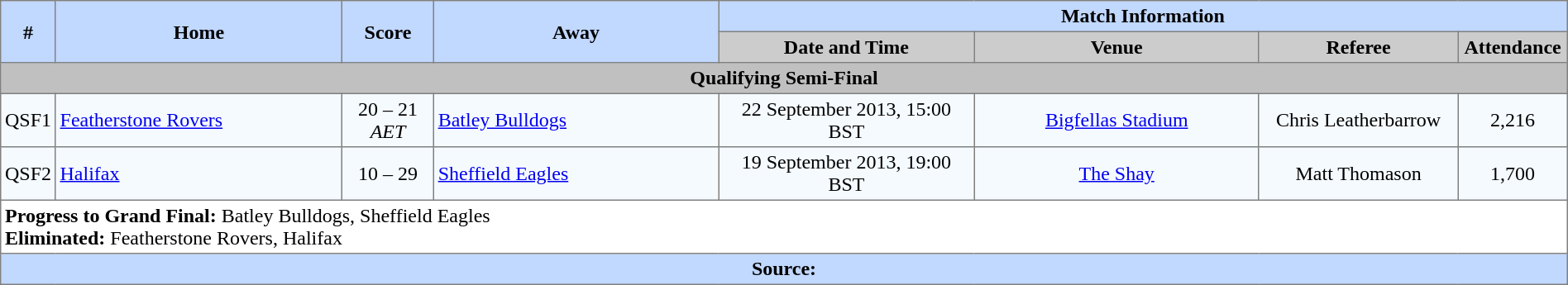<table border=1 style="border-collapse:collapse; text-align:center;" cellpadding=3 cellspacing=0 width=100%>
<tr bgcolor=#C1D8FF>
<th rowspan=2>#</th>
<th rowspan=2 width=19%>Home</th>
<th rowspan=2 width=6%>Score</th>
<th rowspan=2 width=19%>Away</th>
<th colspan=6>Match Information</th>
</tr>
<tr bgcolor=#CCCCCC>
<th width=17%>Date and Time</th>
<th width=19%>Venue</th>
<th width=13%>Referee</th>
<th width=7%>Attendance</th>
</tr>
<tr>
<td style="background:#C0C0C0;" align=center colspan=9><strong>Qualifying Semi-Final</strong></td>
</tr>
<tr bgcolor=#F5FAFF>
<td>QSF1</td>
<td align=left> <a href='#'>Featherstone Rovers</a></td>
<td>20 – 21 <em>AET</em></td>
<td align=left> <a href='#'>Batley Bulldogs</a></td>
<td>22 September 2013, 15:00 BST</td>
<td><a href='#'>Bigfellas Stadium</a></td>
<td>Chris Leatherbarrow</td>
<td>2,216</td>
</tr>
<tr bgcolor=#F5FAFF>
<td>QSF2</td>
<td align=left> <a href='#'>Halifax</a></td>
<td>10 – 29</td>
<td align=left> <a href='#'>Sheffield Eagles</a></td>
<td>19 September 2013, 19:00 BST</td>
<td><a href='#'>The Shay</a></td>
<td>Matt Thomason</td>
<td>1,700</td>
</tr>
<tr>
<td colspan="8" align="left"><strong>Progress to Grand Final:</strong> Batley Bulldogs, Sheffield Eagles <br><strong>Eliminated:</strong> Featherstone Rovers, Halifax</td>
</tr>
<tr bgcolor=#C1D8FF>
<th colspan="10">Source:</th>
</tr>
</table>
